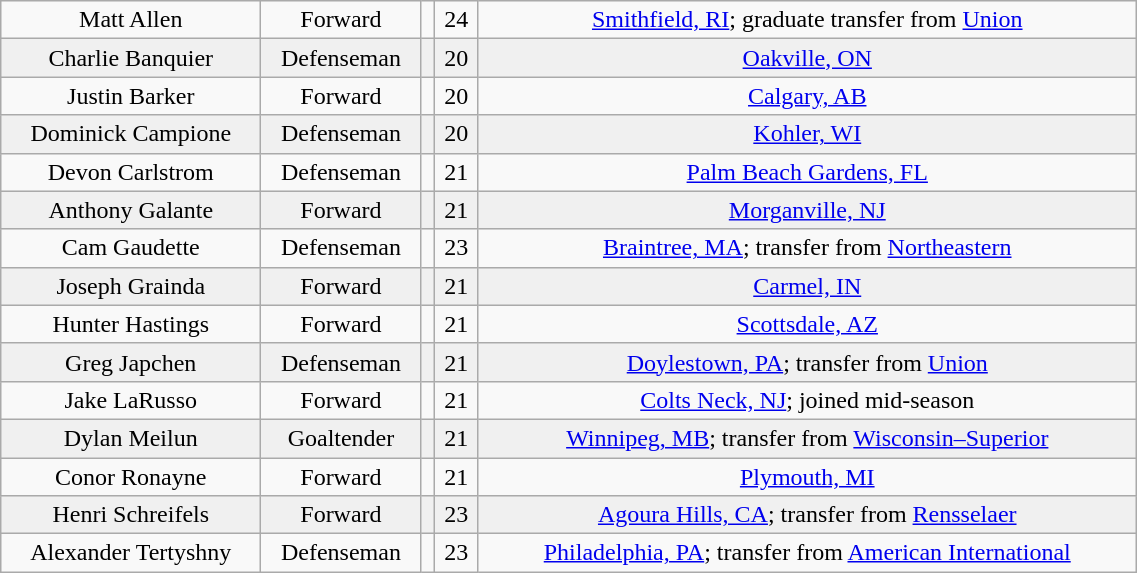<table class="wikitable" width="60%">
<tr align="center" bgcolor="">
<td>Matt Allen</td>
<td>Forward</td>
<td></td>
<td>24</td>
<td><a href='#'>Smithfield, RI</a>; graduate transfer from <a href='#'>Union</a></td>
</tr>
<tr align="center" bgcolor="f0f0f0">
<td>Charlie Banquier</td>
<td>Defenseman</td>
<td></td>
<td>20</td>
<td><a href='#'>Oakville, ON</a></td>
</tr>
<tr align="center" bgcolor="">
<td>Justin Barker</td>
<td>Forward</td>
<td></td>
<td>20</td>
<td><a href='#'>Calgary, AB</a></td>
</tr>
<tr align="center" bgcolor="f0f0f0">
<td>Dominick Campione</td>
<td>Defenseman</td>
<td></td>
<td>20</td>
<td><a href='#'>Kohler, WI</a></td>
</tr>
<tr align="center" bgcolor="">
<td>Devon Carlstrom</td>
<td>Defenseman</td>
<td></td>
<td>21</td>
<td><a href='#'>Palm Beach Gardens, FL</a></td>
</tr>
<tr align="center" bgcolor="f0f0f0">
<td>Anthony Galante</td>
<td>Forward</td>
<td></td>
<td>21</td>
<td><a href='#'>Morganville, NJ</a></td>
</tr>
<tr align="center" bgcolor="">
<td>Cam Gaudette</td>
<td>Defenseman</td>
<td></td>
<td>23</td>
<td><a href='#'>Braintree, MA</a>; transfer from <a href='#'>Northeastern</a></td>
</tr>
<tr align="center" bgcolor="f0f0f0">
<td>Joseph Grainda</td>
<td>Forward</td>
<td></td>
<td>21</td>
<td><a href='#'>Carmel, IN</a></td>
</tr>
<tr align="center" bgcolor="">
<td>Hunter Hastings</td>
<td>Forward</td>
<td></td>
<td>21</td>
<td><a href='#'>Scottsdale, AZ</a></td>
</tr>
<tr align="center" bgcolor="f0f0f0">
<td>Greg Japchen</td>
<td>Defenseman</td>
<td></td>
<td>21</td>
<td><a href='#'>Doylestown, PA</a>; transfer from <a href='#'>Union</a></td>
</tr>
<tr align="center" bgcolor="">
<td>Jake LaRusso</td>
<td>Forward</td>
<td></td>
<td>21</td>
<td><a href='#'>Colts Neck, NJ</a>; joined mid-season</td>
</tr>
<tr align="center" bgcolor="f0f0f0">
<td>Dylan Meilun</td>
<td>Goaltender</td>
<td></td>
<td>21</td>
<td><a href='#'>Winnipeg, MB</a>; transfer from <a href='#'>Wisconsin–Superior</a></td>
</tr>
<tr align="center" bgcolor="">
<td>Conor Ronayne</td>
<td>Forward</td>
<td></td>
<td>21</td>
<td><a href='#'>Plymouth, MI</a></td>
</tr>
<tr align="center" bgcolor="f0f0f0">
<td>Henri Schreifels</td>
<td>Forward</td>
<td></td>
<td>23</td>
<td><a href='#'>Agoura Hills, CA</a>; transfer from <a href='#'>Rensselaer</a></td>
</tr>
<tr align="center" bgcolor="">
<td>Alexander Tertyshny</td>
<td>Defenseman</td>
<td></td>
<td>23</td>
<td><a href='#'>Philadelphia, PA</a>; transfer from <a href='#'>American International</a></td>
</tr>
</table>
